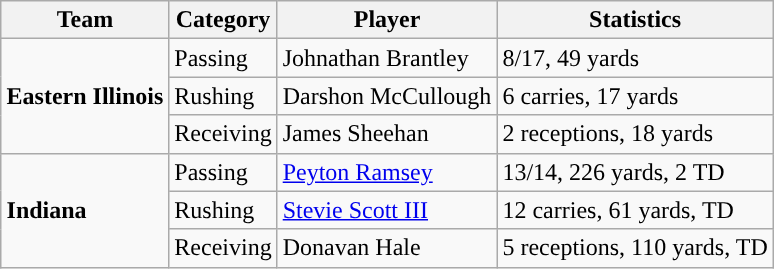<table class="wikitable" style="float: right;">
<tr>
<th>Team</th>
<th>Category</th>
<th>Player</th>
<th>Statistics</th>
</tr>
<tr>
<td rowspan=3><strong>Eastern Illinois</strong></td>
<td>Passing</td>
<td>Johnathan Brantley</td>
<td>8/17, 49 yards</td>
</tr>
<tr>
<td>Rushing</td>
<td>Darshon McCullough</td>
<td>6 carries, 17 yards</td>
</tr>
<tr>
<td>Receiving</td>
<td>James Sheehan</td>
<td>2 receptions, 18 yards</td>
</tr>
<tr>
<td rowspan=3><strong>Indiana</strong></td>
<td>Passing</td>
<td><a href='#'>Peyton Ramsey</a></td>
<td>13/14, 226 yards, 2 TD</td>
</tr>
<tr>
<td>Rushing</td>
<td><a href='#'>Stevie Scott III</a></td>
<td>12 carries, 61 yards, TD</td>
</tr>
<tr>
<td>Receiving</td>
<td>Donavan Hale</td>
<td>5 receptions, 110 yards, TD</td>
</tr>
</table>
